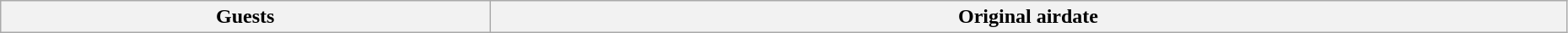<table class="wikitable plainrowheaders" style="width:98%;">
<tr>
<th>Guests</th>
<th>Original airdate<br>












</th>
</tr>
</table>
